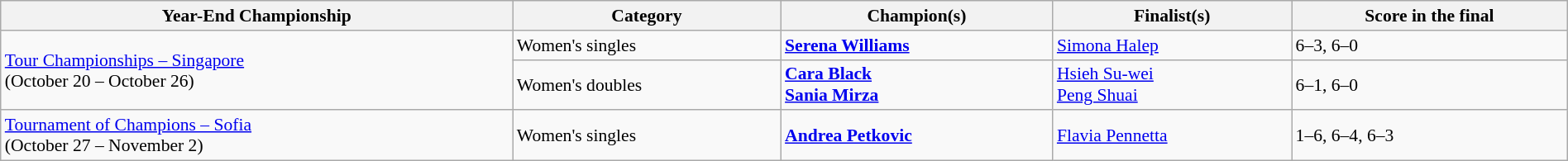<table class="wikitable"  style="font-size:90%; width:100%;">
<tr>
<th>Year-End Championship</th>
<th>Category</th>
<th>Champion(s)</th>
<th>Finalist(s)</th>
<th>Score in the final</th>
</tr>
<tr>
<td rowspan="2"><a href='#'>Tour Championships – Singapore</a><br>(October 20 – October 26)</td>
<td>Women's singles</td>
<td> <strong><a href='#'>Serena Williams</a></strong></td>
<td> <a href='#'>Simona Halep</a></td>
<td>6–3, 6–0</td>
</tr>
<tr>
<td>Women's doubles</td>
<td> <strong><a href='#'>Cara Black</a></strong> <br> <strong><a href='#'>Sania Mirza</a></strong></td>
<td> <a href='#'>Hsieh Su-wei</a> <br> <a href='#'>Peng Shuai</a></td>
<td>6–1, 6–0</td>
</tr>
<tr>
<td><a href='#'>Tournament of Champions – Sofia</a><br>(October 27 – November 2)</td>
<td>Women's singles</td>
<td> <strong><a href='#'>Andrea Petkovic</a></strong></td>
<td> <a href='#'>Flavia Pennetta</a></td>
<td>1–6, 6–4, 6–3</td>
</tr>
</table>
